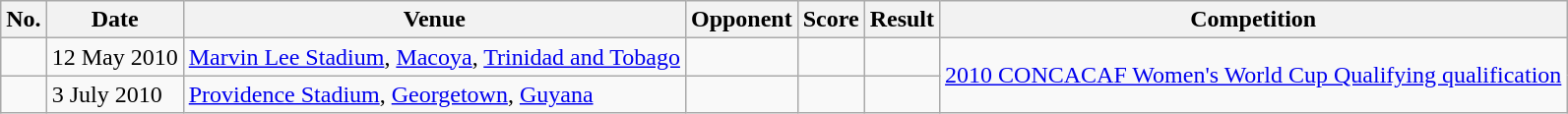<table class="wikitable">
<tr>
<th>No.</th>
<th>Date</th>
<th>Venue</th>
<th>Opponent</th>
<th>Score</th>
<th>Result</th>
<th>Competition</th>
</tr>
<tr>
<td></td>
<td>12 May 2010</td>
<td><a href='#'>Marvin Lee Stadium</a>, <a href='#'>Macoya</a>, <a href='#'>Trinidad and Tobago</a></td>
<td></td>
<td></td>
<td></td>
<td rowspan=2><a href='#'>2010 CONCACAF Women's World Cup Qualifying qualification</a></td>
</tr>
<tr>
<td></td>
<td>3 July 2010</td>
<td><a href='#'>Providence Stadium</a>, <a href='#'>Georgetown</a>, <a href='#'>Guyana</a></td>
<td></td>
<td></td>
<td></td>
</tr>
</table>
